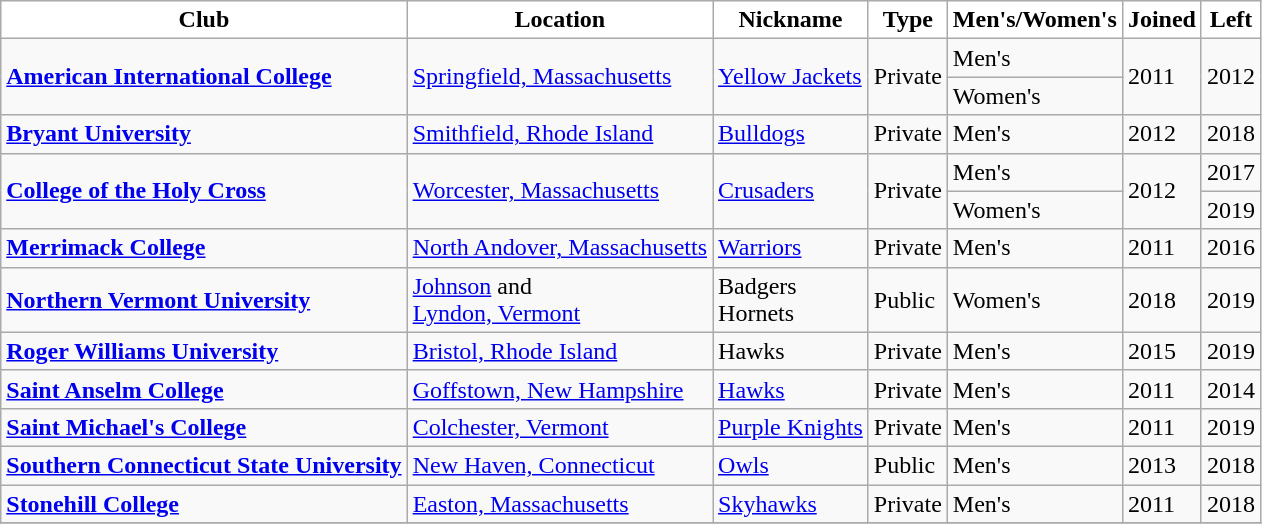<table class="wikitable sortable">
<tr>
<th scope="col" style="background:white;">Club</th>
<th scope="col" style="background:white;">Location</th>
<th scope="col" style="background:white;">Nickname</th>
<th scope="col" style="background:white;">Type</th>
<th scope="col" style="background:white;">Men's/Women's</th>
<th scope="col" style="background:white;">Joined</th>
<th scope="col" style="background:white;">Left</th>
</tr>
<tr>
<td rowspan="2"><strong><a href='#'>American International College</a></strong></td>
<td rowspan="2"><a href='#'>Springfield, Massachusetts</a></td>
<td rowspan="2"><a href='#'>Yellow Jackets</a></td>
<td rowspan="2">Private</td>
<td>Men's</td>
<td rowspan="2">2011</td>
<td rowspan="2">2012</td>
</tr>
<tr>
<td>Women's</td>
</tr>
<tr>
<td><strong><a href='#'>Bryant University</a></strong></td>
<td><a href='#'>Smithfield, Rhode Island</a></td>
<td><a href='#'>Bulldogs</a></td>
<td>Private</td>
<td>Men's</td>
<td>2012</td>
<td>2018</td>
</tr>
<tr>
<td rowspan="2"><strong><a href='#'>College of the Holy Cross</a></strong></td>
<td rowspan="2"><a href='#'>Worcester, Massachusetts</a></td>
<td rowspan="2"><a href='#'>Crusaders</a></td>
<td rowspan="2">Private</td>
<td>Men's</td>
<td rowspan="2">2012</td>
<td>2017</td>
</tr>
<tr>
<td>Women's</td>
<td>2019</td>
</tr>
<tr>
<td><strong><a href='#'>Merrimack College</a></strong></td>
<td><a href='#'>North Andover, Massachusetts</a></td>
<td><a href='#'>Warriors</a></td>
<td>Private</td>
<td>Men's</td>
<td>2011</td>
<td>2016</td>
</tr>
<tr>
<td><strong><a href='#'>Northern Vermont University</a></strong></td>
<td><a href='#'>Johnson</a> and<br><a href='#'>Lyndon, Vermont</a></td>
<td>Badgers<br>Hornets</td>
<td>Public</td>
<td>Women's</td>
<td>2018</td>
<td>2019</td>
</tr>
<tr>
<td><strong><a href='#'>Roger Williams University</a></strong></td>
<td><a href='#'>Bristol, Rhode Island</a></td>
<td>Hawks</td>
<td>Private</td>
<td>Men's</td>
<td>2015</td>
<td>2019</td>
</tr>
<tr>
<td><strong><a href='#'>Saint Anselm College</a></strong></td>
<td><a href='#'>Goffstown, New Hampshire</a></td>
<td><a href='#'>Hawks</a></td>
<td>Private</td>
<td>Men's</td>
<td>2011</td>
<td>2014</td>
</tr>
<tr>
<td><strong><a href='#'>Saint Michael's College</a></strong></td>
<td><a href='#'>Colchester, Vermont</a></td>
<td><a href='#'>Purple Knights</a></td>
<td>Private</td>
<td>Men's</td>
<td>2011</td>
<td>2019</td>
</tr>
<tr>
<td><strong><a href='#'>Southern Connecticut State University</a></strong></td>
<td><a href='#'>New Haven, Connecticut</a></td>
<td><a href='#'>Owls</a></td>
<td>Public</td>
<td>Men's</td>
<td>2013</td>
<td>2018</td>
</tr>
<tr>
<td><strong><a href='#'>Stonehill College</a></strong></td>
<td><a href='#'>Easton, Massachusetts</a></td>
<td><a href='#'>Skyhawks</a></td>
<td>Private</td>
<td>Men's</td>
<td>2011</td>
<td>2018</td>
</tr>
<tr>
</tr>
</table>
